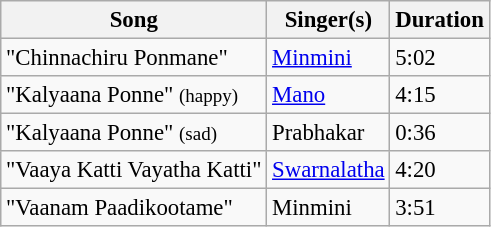<table class="wikitable" style="font-size:95%;">
<tr>
<th>Song</th>
<th>Singer(s)</th>
<th>Duration</th>
</tr>
<tr>
<td>"Chinnachiru Ponmane"</td>
<td><a href='#'>Minmini</a></td>
<td>5:02</td>
</tr>
<tr>
<td>"Kalyaana Ponne" <small>(happy)</small></td>
<td><a href='#'>Mano</a></td>
<td>4:15</td>
</tr>
<tr>
<td>"Kalyaana Ponne" <small>(sad)</small></td>
<td>Prabhakar</td>
<td>0:36</td>
</tr>
<tr>
<td>"Vaaya Katti Vayatha Katti"</td>
<td><a href='#'>Swarnalatha</a></td>
<td>4:20</td>
</tr>
<tr>
<td>"Vaanam Paadikootame"</td>
<td>Minmini</td>
<td>3:51</td>
</tr>
</table>
